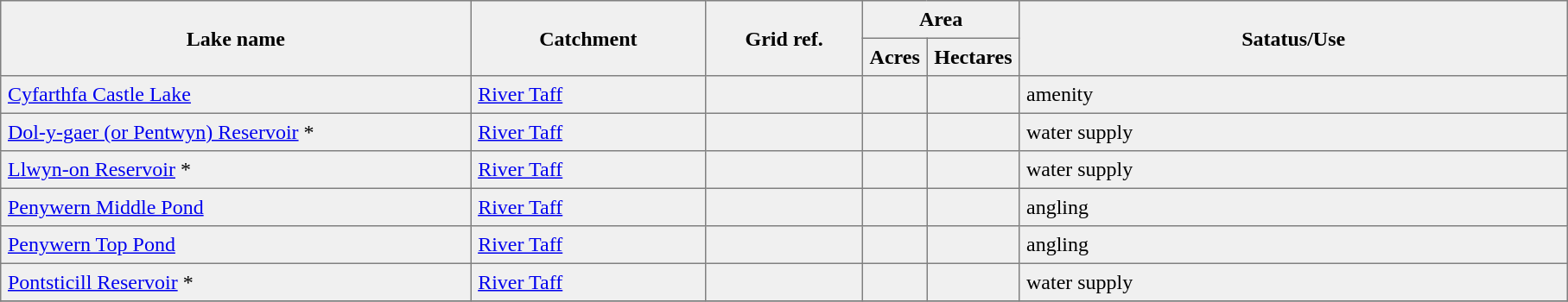<table border=1 cellspacing=0 cellpadding=5 style="border-collapse: collapse; background:#f0f0f0;" class="sortable">
<tr>
<th rowspan=2 width=30%>Lake name</th>
<th rowspan=2 width=15%>Catchment</th>
<th rowspan=2 width=10%>Grid ref.</th>
<th colspan=2 width=10%>Area</th>
<th rowspan=2 width=35%>Satatus/Use</th>
</tr>
<tr>
<th>Acres</th>
<th>Hectares</th>
</tr>
<tr>
<td><a href='#'>Cyfarthfa Castle Lake</a></td>
<td><a href='#'>River Taff</a></td>
<td></td>
<td></td>
<td></td>
<td>amenity</td>
</tr>
<tr>
<td><a href='#'>Dol-y-gaer (or Pentwyn) Reservoir</a> *</td>
<td><a href='#'>River Taff</a></td>
<td></td>
<td></td>
<td></td>
<td>water supply</td>
</tr>
<tr>
<td><a href='#'>Llwyn-on Reservoir</a> *</td>
<td><a href='#'>River Taff</a></td>
<td></td>
<td></td>
<td></td>
<td>water supply</td>
</tr>
<tr>
<td><a href='#'>Penywern Middle Pond</a></td>
<td><a href='#'>River Taff</a></td>
<td></td>
<td></td>
<td></td>
<td>angling</td>
</tr>
<tr>
<td><a href='#'>Penywern Top Pond</a></td>
<td><a href='#'>River Taff</a></td>
<td></td>
<td></td>
<td></td>
<td>angling</td>
</tr>
<tr>
<td><a href='#'>Pontsticill Reservoir</a> *</td>
<td><a href='#'>River Taff</a></td>
<td></td>
<td></td>
<td></td>
<td>water supply</td>
</tr>
<tr>
</tr>
</table>
